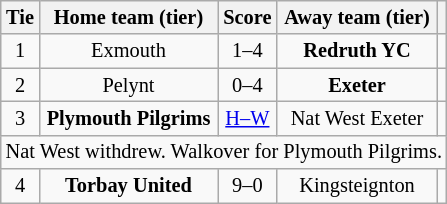<table class="wikitable" style="text-align:center; font-size:85%">
<tr>
<th>Tie</th>
<th>Home team (tier)</th>
<th>Score</th>
<th>Away team (tier)</th>
<th></th>
</tr>
<tr>
<td align="center">1</td>
<td>Exmouth</td>
<td align="center">1–4 </td>
<td><strong>Redruth YC</strong></td>
<td></td>
</tr>
<tr>
<td align="center">2</td>
<td>Pelynt</td>
<td align="center">0–4</td>
<td><strong>Exeter</strong></td>
<td></td>
</tr>
<tr>
<td align="center">3</td>
<td><strong>Plymouth Pilgrims</strong></td>
<td align="center"><a href='#'>H–W</a></td>
<td>Nat West Exeter</td>
<td></td>
</tr>
<tr>
<td colspan="5" align="center">Nat West withdrew. Walkover for Plymouth Pilgrims.</td>
</tr>
<tr>
<td align="center">4</td>
<td><strong>Torbay United</strong></td>
<td align="center">9–0</td>
<td>Kingsteignton</td>
<td></td>
</tr>
</table>
